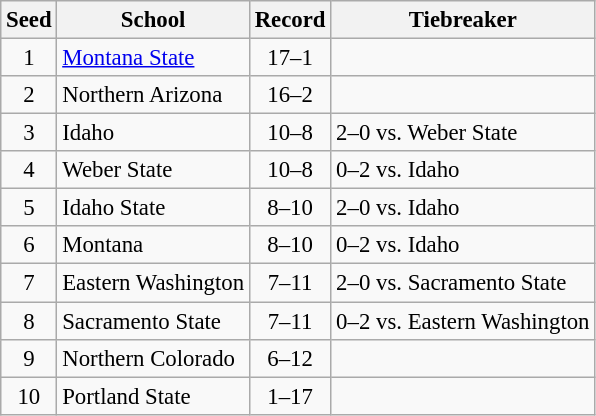<table class="wikitable" style="white-space:nowrap; font-size:95%;text-align:center">
<tr>
<th>Seed</th>
<th>School</th>
<th>Record</th>
<th>Tiebreaker</th>
</tr>
<tr>
<td>1</td>
<td align="left"><a href='#'>Montana State</a></td>
<td>17–1</td>
<td align="left"></td>
</tr>
<tr>
<td>2</td>
<td align="left">Northern Arizona</td>
<td>16–2</td>
<td align="left"></td>
</tr>
<tr>
<td>3</td>
<td align="left">Idaho</td>
<td>10–8</td>
<td align="left">2–0 vs. Weber State</td>
</tr>
<tr>
<td>4</td>
<td align="left">Weber State</td>
<td>10–8</td>
<td align="left">0–2 vs. Idaho</td>
</tr>
<tr>
<td>5</td>
<td align="left">Idaho State</td>
<td>8–10</td>
<td align="left">2–0 vs. Idaho</td>
</tr>
<tr>
<td>6</td>
<td align="left">Montana</td>
<td>8–10</td>
<td align="left">0–2 vs. Idaho</td>
</tr>
<tr>
<td>7</td>
<td align="left">Eastern Washington</td>
<td>7–11</td>
<td align="left">2–0 vs. Sacramento State</td>
</tr>
<tr>
<td>8</td>
<td align="left">Sacramento State</td>
<td>7–11</td>
<td align="left">0–2 vs. Eastern Washington</td>
</tr>
<tr>
<td>9</td>
<td align="left">Northern Colorado</td>
<td>6–12</td>
<td align="left"></td>
</tr>
<tr>
<td>10</td>
<td align="left">Portland State</td>
<td>1–17</td>
<td align="left"></td>
</tr>
</table>
